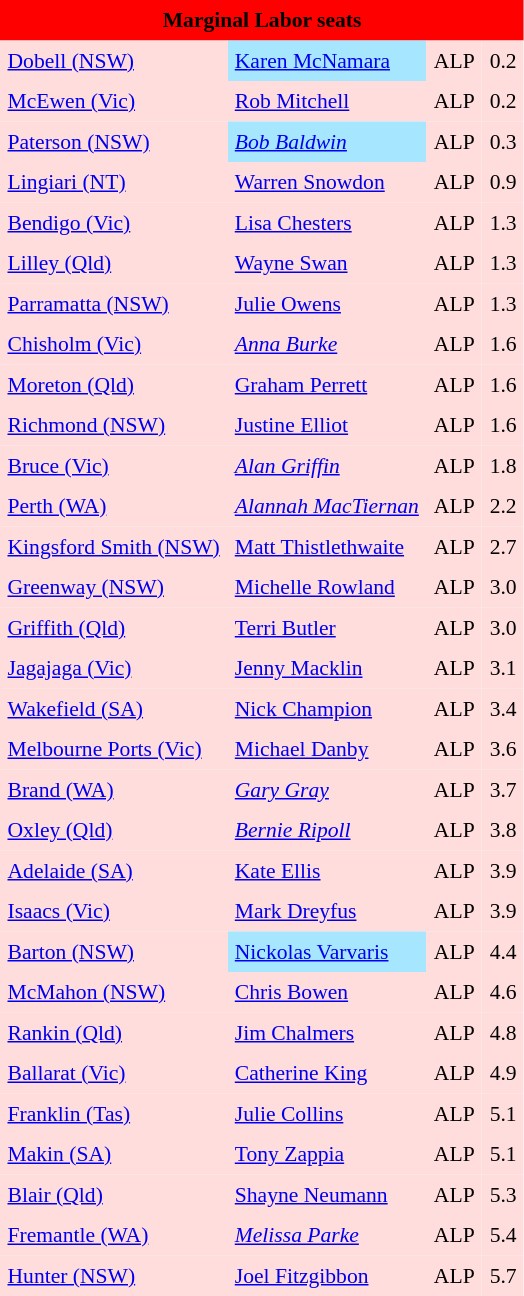<table class="toccolours" cellpadding="5" cellspacing="0" style="float:left; margin-right:.5em; margin-top:.4em; font-size:90%;">
<tr>
<th colspan="4" style="background:red;"><span>Marginal Labor seats</span></th>
</tr>
<tr>
<td style="text-align:left; background:#fdd;"><a href='#'>Dobell (NSW)</a></td>
<td style="text-align:left; background:#a6e7ff;"><a href='#'>Karen McNamara</a> </td>
<td style="text-align:left; background:#fdd;">ALP</td>
<td style="text-align:center; background:#fdd;">0.2</td>
</tr>
<tr style="background:#fdd;">
<td><a href='#'>McEwen (Vic)</a></td>
<td><a href='#'>Rob Mitchell</a></td>
<td>ALP</td>
<td style="text-align:center;">0.2</td>
</tr>
<tr>
<td style="text-align:left; background:#fdd;"><a href='#'>Paterson (NSW)</a></td>
<td style="text-align:left; background:#a6e7ff;"><em><a href='#'>Bob Baldwin</a></em> </td>
<td style="text-align:left; background:#fdd;">ALP</td>
<td style="text-align:center; background:#fdd;">0.3</td>
</tr>
<tr style="background:#fdd;">
<td><a href='#'>Lingiari (NT)</a></td>
<td><a href='#'>Warren Snowdon</a></td>
<td>ALP</td>
<td style="text-align:center;">0.9</td>
</tr>
<tr style="background:#fdd;">
<td><a href='#'>Bendigo (Vic)</a></td>
<td><a href='#'>Lisa Chesters</a></td>
<td>ALP</td>
<td style="text-align:center;">1.3</td>
</tr>
<tr style="background:#fdd;">
<td><a href='#'>Lilley (Qld)</a></td>
<td><a href='#'>Wayne Swan</a></td>
<td>ALP</td>
<td style="text-align:center;">1.3</td>
</tr>
<tr style="background:#fdd;">
<td><a href='#'>Parramatta (NSW)</a></td>
<td><a href='#'>Julie Owens</a></td>
<td>ALP</td>
<td style="text-align:center;">1.3</td>
</tr>
<tr style="background:#fdd;">
<td><a href='#'>Chisholm (Vic)</a></td>
<td><em><a href='#'>Anna Burke</a></em></td>
<td>ALP</td>
<td style="text-align:center;">1.6</td>
</tr>
<tr style="background:#fdd;">
<td><a href='#'>Moreton (Qld)</a></td>
<td><a href='#'>Graham Perrett</a></td>
<td>ALP</td>
<td style="text-align:center;">1.6</td>
</tr>
<tr style="background:#fdd;">
<td><a href='#'>Richmond (NSW)</a></td>
<td><a href='#'>Justine Elliot</a></td>
<td>ALP</td>
<td style="text-align:center;">1.6</td>
</tr>
<tr style="background:#fdd;">
<td><a href='#'>Bruce (Vic)</a></td>
<td><em><a href='#'>Alan Griffin</a></em></td>
<td>ALP</td>
<td style="text-align:center;">1.8</td>
</tr>
<tr style="background:#fdd;">
<td><a href='#'>Perth (WA)</a></td>
<td><em><a href='#'>Alannah MacTiernan</a></em></td>
<td>ALP</td>
<td style="text-align:center;">2.2</td>
</tr>
<tr style="background:#fdd;">
<td><a href='#'>Kingsford Smith (NSW)</a></td>
<td><a href='#'>Matt Thistlethwaite</a></td>
<td>ALP</td>
<td style="text-align:center;">2.7</td>
</tr>
<tr style="background:#fdd;">
<td><a href='#'>Greenway (NSW)</a></td>
<td><a href='#'>Michelle Rowland</a></td>
<td>ALP</td>
<td style="text-align:center;">3.0</td>
</tr>
<tr style="background:#fdd;">
<td><a href='#'>Griffith (Qld)</a></td>
<td><a href='#'>Terri Butler</a></td>
<td>ALP</td>
<td style="text-align:center;">3.0</td>
</tr>
<tr style="background:#fdd;">
<td><a href='#'>Jagajaga (Vic)</a></td>
<td><a href='#'>Jenny Macklin</a></td>
<td>ALP</td>
<td style="text-align:center;">3.1</td>
</tr>
<tr style="background:#fdd;">
<td><a href='#'>Wakefield (SA)</a></td>
<td><a href='#'>Nick Champion</a></td>
<td>ALP</td>
<td style="text-align:center;">3.4</td>
</tr>
<tr style="background:#fdd;">
<td><a href='#'>Melbourne Ports (Vic)</a></td>
<td><a href='#'>Michael Danby</a></td>
<td>ALP</td>
<td style="text-align:center;">3.6</td>
</tr>
<tr style="background:#fdd;">
<td><a href='#'>Brand (WA)</a></td>
<td><em><a href='#'>Gary Gray</a></em></td>
<td>ALP</td>
<td style="text-align:center;">3.7</td>
</tr>
<tr style="background:#fdd;">
<td><a href='#'>Oxley (Qld)</a></td>
<td><em><a href='#'>Bernie Ripoll</a></em></td>
<td>ALP</td>
<td style="text-align:center;">3.8</td>
</tr>
<tr style="background:#fdd;">
<td><a href='#'>Adelaide (SA)</a></td>
<td><a href='#'>Kate Ellis</a></td>
<td>ALP</td>
<td style="text-align:center;">3.9</td>
</tr>
<tr style="background:#fdd;">
<td><a href='#'>Isaacs (Vic)</a></td>
<td><a href='#'>Mark Dreyfus</a></td>
<td>ALP</td>
<td style="text-align:center;">3.9</td>
</tr>
<tr>
<td style="text-align:left; background:#fdd;"><a href='#'>Barton (NSW)</a></td>
<td style="text-align:left; background:#a6e7ff;"><a href='#'>Nickolas Varvaris</a> </td>
<td style="text-align:left; background:#fdd;">ALP</td>
<td style="text-align:center; background:#fdd;">4.4</td>
</tr>
<tr style="background:#fdd;">
<td><a href='#'>McMahon (NSW)</a></td>
<td><a href='#'>Chris Bowen</a></td>
<td>ALP</td>
<td style="text-align:center;">4.6</td>
</tr>
<tr style="background:#fdd;">
<td><a href='#'>Rankin (Qld)</a></td>
<td><a href='#'>Jim Chalmers</a></td>
<td>ALP</td>
<td style="text-align:center;">4.8</td>
</tr>
<tr style="background:#fdd;">
<td><a href='#'>Ballarat (Vic)</a></td>
<td><a href='#'>Catherine King</a></td>
<td>ALP</td>
<td style="text-align:center;">4.9</td>
</tr>
<tr style="background:#fdd;">
<td><a href='#'>Franklin (Tas)</a></td>
<td><a href='#'>Julie Collins</a></td>
<td>ALP</td>
<td style="text-align:center;">5.1</td>
</tr>
<tr style="background:#fdd;">
<td><a href='#'>Makin (SA)</a></td>
<td><a href='#'>Tony Zappia</a></td>
<td>ALP</td>
<td style="text-align:center;">5.1</td>
</tr>
<tr style="background:#fdd;">
<td><a href='#'>Blair (Qld)</a></td>
<td><a href='#'>Shayne Neumann</a></td>
<td>ALP</td>
<td style="text-align:center;">5.3</td>
</tr>
<tr style="background:#fdd;">
<td><a href='#'>Fremantle (WA)</a></td>
<td><em><a href='#'>Melissa Parke</a></em></td>
<td>ALP</td>
<td style="text-align:center;">5.4</td>
</tr>
<tr style="background:#fdd;">
<td><a href='#'>Hunter (NSW)</a> </td>
<td><a href='#'>Joel Fitzgibbon</a></td>
<td>ALP</td>
<td style="text-align:center;">5.7</td>
</tr>
</table>
